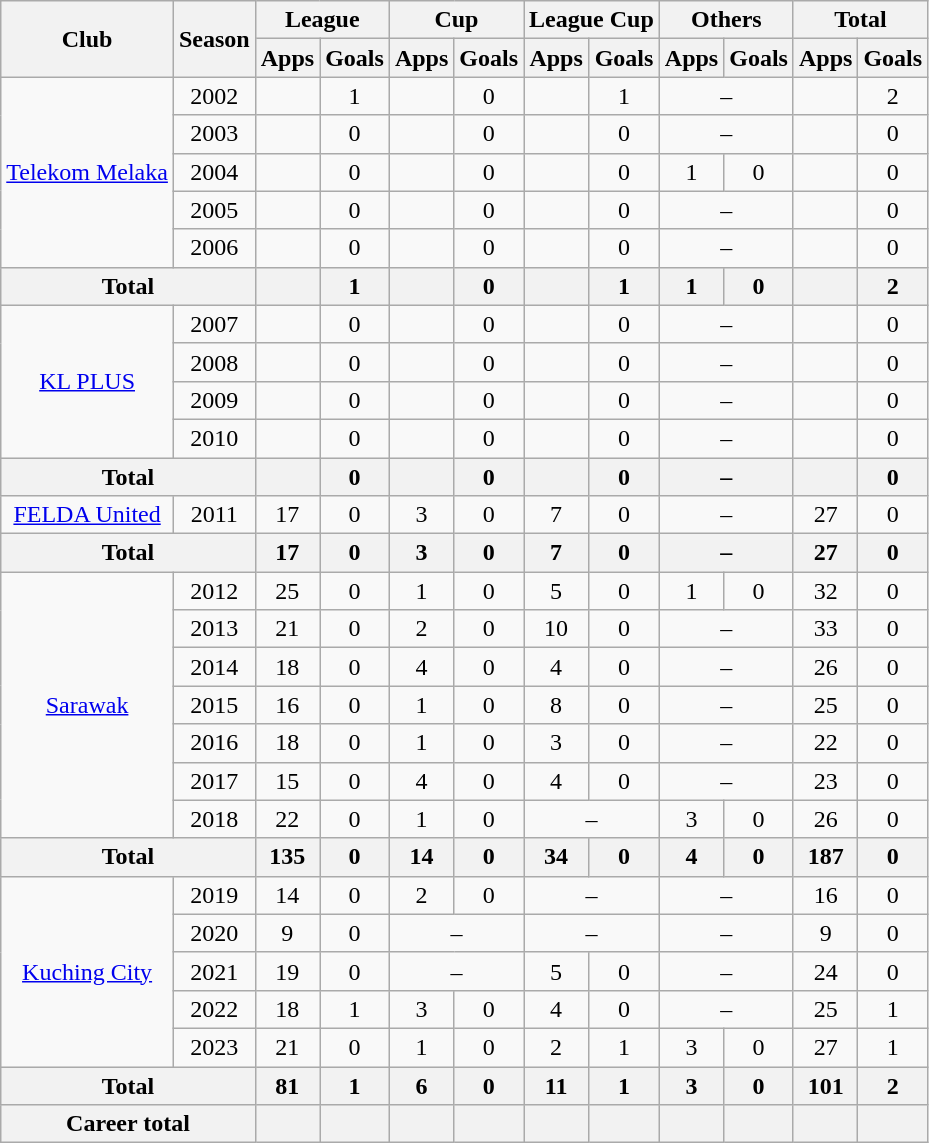<table class="wikitable" style="text-align: center;">
<tr>
<th rowspan="2">Club</th>
<th rowspan="2">Season</th>
<th colspan="2">League</th>
<th colspan="2">Cup</th>
<th colspan="2">League Cup</th>
<th colspan="2">Others</th>
<th colspan="2">Total</th>
</tr>
<tr>
<th>Apps</th>
<th>Goals</th>
<th>Apps</th>
<th>Goals</th>
<th>Apps</th>
<th>Goals</th>
<th>Apps</th>
<th>Goals</th>
<th>Apps</th>
<th>Goals</th>
</tr>
<tr>
<td rowspan="5" valign="center"><a href='#'>Telekom Melaka</a></td>
<td>2002</td>
<td></td>
<td>1</td>
<td></td>
<td>0</td>
<td></td>
<td>1</td>
<td colspan=2>–</td>
<td></td>
<td>2</td>
</tr>
<tr>
<td>2003</td>
<td></td>
<td>0</td>
<td></td>
<td>0</td>
<td></td>
<td>0</td>
<td colspan=2>–</td>
<td></td>
<td>0</td>
</tr>
<tr>
<td>2004</td>
<td></td>
<td>0</td>
<td></td>
<td>0</td>
<td></td>
<td>0</td>
<td>1</td>
<td>0</td>
<td></td>
<td>0</td>
</tr>
<tr>
<td>2005</td>
<td></td>
<td>0</td>
<td></td>
<td>0</td>
<td></td>
<td>0</td>
<td colspan=2>–</td>
<td></td>
<td>0</td>
</tr>
<tr>
<td>2006</td>
<td></td>
<td>0</td>
<td></td>
<td>0</td>
<td></td>
<td>0</td>
<td colspan=2>–</td>
<td></td>
<td>0</td>
</tr>
<tr>
<th colspan=2>Total</th>
<th></th>
<th>1</th>
<th></th>
<th>0</th>
<th></th>
<th>1</th>
<th>1</th>
<th>0</th>
<th></th>
<th>2</th>
</tr>
<tr>
<td rowspan="4" valign="center"><a href='#'>KL PLUS</a></td>
<td>2007</td>
<td></td>
<td>0</td>
<td></td>
<td>0</td>
<td></td>
<td>0</td>
<td colspan=2>–</td>
<td></td>
<td>0</td>
</tr>
<tr>
<td>2008</td>
<td></td>
<td>0</td>
<td></td>
<td>0</td>
<td></td>
<td>0</td>
<td colspan=2>–</td>
<td></td>
<td>0</td>
</tr>
<tr>
<td>2009</td>
<td></td>
<td>0</td>
<td></td>
<td>0</td>
<td></td>
<td>0</td>
<td colspan=2>–</td>
<td></td>
<td>0</td>
</tr>
<tr>
<td>2010</td>
<td></td>
<td>0</td>
<td></td>
<td>0</td>
<td></td>
<td>0</td>
<td colspan=2>–</td>
<td></td>
<td>0</td>
</tr>
<tr>
<th colspan=2>Total</th>
<th></th>
<th>0</th>
<th></th>
<th>0</th>
<th></th>
<th>0</th>
<th colspan=2>–</th>
<th></th>
<th>0</th>
</tr>
<tr>
<td rowspan="1" valign="center"><a href='#'>FELDA United</a></td>
<td>2011</td>
<td>17</td>
<td>0</td>
<td>3</td>
<td>0</td>
<td>7</td>
<td>0</td>
<td colspan=2>–</td>
<td>27</td>
<td>0</td>
</tr>
<tr>
<th colspan=2>Total</th>
<th>17</th>
<th>0</th>
<th>3</th>
<th>0</th>
<th>7</th>
<th>0</th>
<th colspan=2>–</th>
<th>27</th>
<th>0</th>
</tr>
<tr>
<td rowspan="7" valign="center"><a href='#'>Sarawak</a></td>
<td>2012</td>
<td>25</td>
<td>0</td>
<td>1</td>
<td>0</td>
<td>5</td>
<td>0</td>
<td>1</td>
<td>0</td>
<td>32</td>
<td>0</td>
</tr>
<tr>
<td>2013</td>
<td>21</td>
<td>0</td>
<td>2</td>
<td>0</td>
<td>10</td>
<td>0</td>
<td colspan=2>–</td>
<td>33</td>
<td>0</td>
</tr>
<tr>
<td>2014</td>
<td>18</td>
<td>0</td>
<td>4</td>
<td>0</td>
<td>4</td>
<td>0</td>
<td colspan=2>–</td>
<td>26</td>
<td>0</td>
</tr>
<tr>
<td>2015</td>
<td>16</td>
<td>0</td>
<td>1</td>
<td>0</td>
<td>8</td>
<td>0</td>
<td colspan=2>–</td>
<td>25</td>
<td>0</td>
</tr>
<tr>
<td>2016</td>
<td>18</td>
<td>0</td>
<td>1</td>
<td>0</td>
<td>3</td>
<td>0</td>
<td colspan=2>–</td>
<td>22</td>
<td>0</td>
</tr>
<tr>
<td>2017</td>
<td>15</td>
<td>0</td>
<td>4</td>
<td>0</td>
<td>4</td>
<td>0</td>
<td colspan=2>–</td>
<td>23</td>
<td>0</td>
</tr>
<tr>
<td>2018</td>
<td>22</td>
<td>0</td>
<td>1</td>
<td>0</td>
<td colspan=2>–</td>
<td>3</td>
<td>0</td>
<td>26</td>
<td>0</td>
</tr>
<tr>
<th colspan=2>Total</th>
<th>135</th>
<th>0</th>
<th>14</th>
<th>0</th>
<th>34</th>
<th>0</th>
<th>4</th>
<th>0</th>
<th>187</th>
<th>0</th>
</tr>
<tr>
<td rowspan="5" valign="center"><a href='#'>Kuching City</a></td>
<td>2019</td>
<td>14</td>
<td>0</td>
<td>2</td>
<td>0</td>
<td colspan=2>–</td>
<td colspan=2>–</td>
<td>16</td>
<td>0</td>
</tr>
<tr>
<td>2020</td>
<td>9</td>
<td>0</td>
<td colspan=2>–</td>
<td colspan=2>–</td>
<td colspan=2>–</td>
<td>9</td>
<td>0</td>
</tr>
<tr>
<td>2021</td>
<td>19</td>
<td>0</td>
<td colspan=2>–</td>
<td>5</td>
<td>0</td>
<td colspan=2>–</td>
<td>24</td>
<td>0</td>
</tr>
<tr>
<td>2022</td>
<td>18</td>
<td>1</td>
<td>3</td>
<td>0</td>
<td>4</td>
<td>0</td>
<td colspan=2>–</td>
<td>25</td>
<td>1</td>
</tr>
<tr>
<td>2023</td>
<td>21</td>
<td>0</td>
<td>1</td>
<td>0</td>
<td>2</td>
<td>1</td>
<td>3</td>
<td>0</td>
<td>27</td>
<td>1</td>
</tr>
<tr>
<th colspan=2>Total</th>
<th>81</th>
<th>1</th>
<th>6</th>
<th>0</th>
<th>11</th>
<th>1</th>
<th>3</th>
<th>0</th>
<th>101</th>
<th>2</th>
</tr>
<tr>
<th colspan=2>Career total</th>
<th></th>
<th></th>
<th></th>
<th></th>
<th></th>
<th></th>
<th></th>
<th></th>
<th></th>
<th></th>
</tr>
</table>
